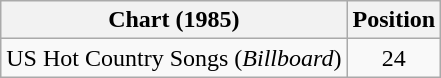<table class="wikitable">
<tr>
<th>Chart (1985)</th>
<th>Position</th>
</tr>
<tr>
<td>US Hot Country Songs (<em>Billboard</em>)</td>
<td align="center">24</td>
</tr>
</table>
